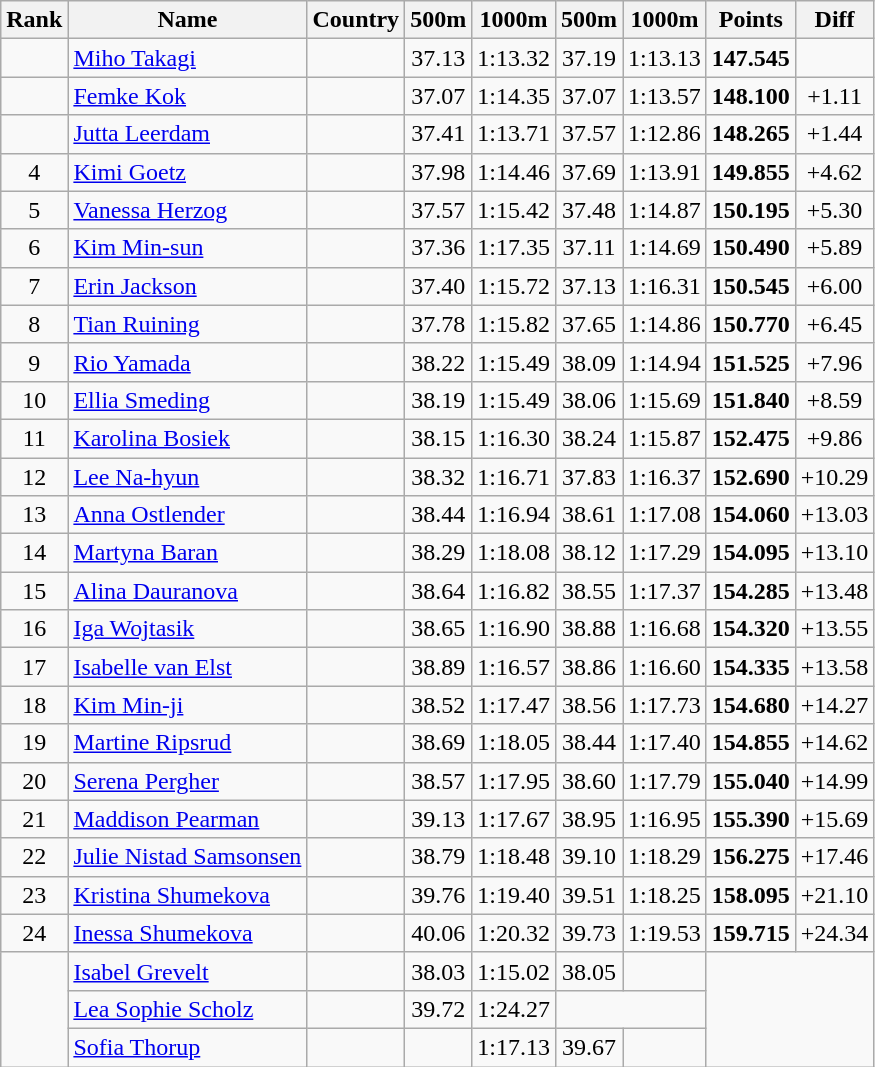<table class="wikitable sortable" style="text-align:center">
<tr>
<th>Rank</th>
<th>Name</th>
<th>Country</th>
<th>500m</th>
<th>1000m</th>
<th>500m</th>
<th>1000m</th>
<th>Points</th>
<th>Diff</th>
</tr>
<tr>
<td></td>
<td align=left><a href='#'>Miho Takagi</a></td>
<td align=left></td>
<td>37.13</td>
<td>1:13.32</td>
<td>37.19</td>
<td>1:13.13</td>
<td><strong>147.545</strong></td>
<td></td>
</tr>
<tr>
<td></td>
<td align=left><a href='#'>Femke Kok</a></td>
<td align=left></td>
<td>37.07</td>
<td>1:14.35</td>
<td>37.07</td>
<td>1:13.57</td>
<td><strong>148.100</strong></td>
<td>+1.11</td>
</tr>
<tr>
<td></td>
<td align=left><a href='#'>Jutta Leerdam</a></td>
<td align=left></td>
<td>37.41</td>
<td>1:13.71</td>
<td>37.57</td>
<td>1:12.86</td>
<td><strong>148.265</strong></td>
<td>+1.44</td>
</tr>
<tr>
<td>4</td>
<td align=left><a href='#'>Kimi Goetz</a></td>
<td align=left></td>
<td>37.98</td>
<td>1:14.46</td>
<td>37.69</td>
<td>1:13.91</td>
<td><strong>149.855</strong></td>
<td>+4.62</td>
</tr>
<tr>
<td>5</td>
<td align=left><a href='#'>Vanessa Herzog</a></td>
<td align=left></td>
<td>37.57</td>
<td>1:15.42</td>
<td>37.48</td>
<td>1:14.87</td>
<td><strong>150.195</strong></td>
<td>+5.30</td>
</tr>
<tr>
<td>6</td>
<td align=left><a href='#'>Kim Min-sun</a></td>
<td align=left></td>
<td>37.36</td>
<td>1:17.35</td>
<td>37.11</td>
<td>1:14.69</td>
<td><strong>150.490</strong></td>
<td>+5.89</td>
</tr>
<tr>
<td>7</td>
<td align=left><a href='#'>Erin Jackson</a></td>
<td align=left></td>
<td>37.40</td>
<td>1:15.72</td>
<td>37.13</td>
<td>1:16.31</td>
<td><strong>150.545</strong></td>
<td>+6.00</td>
</tr>
<tr>
<td>8</td>
<td align=left><a href='#'>Tian Ruining</a></td>
<td align=left></td>
<td>37.78</td>
<td>1:15.82</td>
<td>37.65</td>
<td>1:14.86</td>
<td><strong>150.770</strong></td>
<td>+6.45</td>
</tr>
<tr>
<td>9</td>
<td align=left><a href='#'>Rio Yamada</a></td>
<td align=left></td>
<td>38.22</td>
<td>1:15.49</td>
<td>38.09</td>
<td>1:14.94</td>
<td><strong>151.525</strong></td>
<td>+7.96</td>
</tr>
<tr>
<td>10</td>
<td align=left><a href='#'>Ellia Smeding</a></td>
<td align=left></td>
<td>38.19</td>
<td>1:15.49</td>
<td>38.06</td>
<td>1:15.69</td>
<td><strong>151.840</strong></td>
<td>+8.59</td>
</tr>
<tr>
<td>11</td>
<td align=left><a href='#'>Karolina Bosiek</a></td>
<td align=left></td>
<td>38.15</td>
<td>1:16.30</td>
<td>38.24</td>
<td>1:15.87</td>
<td><strong>152.475</strong></td>
<td>+9.86</td>
</tr>
<tr>
<td>12</td>
<td align=left><a href='#'>Lee Na-hyun</a></td>
<td align=left></td>
<td>38.32</td>
<td>1:16.71</td>
<td>37.83</td>
<td>1:16.37</td>
<td><strong>152.690</strong></td>
<td>+10.29</td>
</tr>
<tr>
<td>13</td>
<td align=left><a href='#'>Anna Ostlender</a></td>
<td align=left></td>
<td>38.44</td>
<td>1:16.94</td>
<td>38.61</td>
<td>1:17.08</td>
<td><strong>154.060</strong></td>
<td>+13.03</td>
</tr>
<tr>
<td>14</td>
<td align=left><a href='#'>Martyna Baran</a></td>
<td align=left></td>
<td>38.29</td>
<td>1:18.08</td>
<td>38.12</td>
<td>1:17.29</td>
<td><strong>154.095</strong></td>
<td>+13.10</td>
</tr>
<tr>
<td>15</td>
<td align=left><a href='#'>Alina Dauranova</a></td>
<td align=left></td>
<td>38.64</td>
<td>1:16.82</td>
<td>38.55</td>
<td>1:17.37</td>
<td><strong>154.285</strong></td>
<td>+13.48</td>
</tr>
<tr>
<td>16</td>
<td align=left><a href='#'>Iga Wojtasik</a></td>
<td align=left></td>
<td>38.65</td>
<td>1:16.90</td>
<td>38.88</td>
<td>1:16.68</td>
<td><strong>154.320</strong></td>
<td>+13.55</td>
</tr>
<tr>
<td>17</td>
<td align=left><a href='#'>Isabelle van Elst</a></td>
<td align=left></td>
<td>38.89</td>
<td>1:16.57</td>
<td>38.86</td>
<td>1:16.60</td>
<td><strong>154.335</strong></td>
<td>+13.58</td>
</tr>
<tr>
<td>18</td>
<td align=left><a href='#'>Kim Min-ji</a></td>
<td align=left></td>
<td>38.52</td>
<td>1:17.47</td>
<td>38.56</td>
<td>1:17.73</td>
<td><strong>154.680</strong></td>
<td>+14.27</td>
</tr>
<tr>
<td>19</td>
<td align=left><a href='#'>Martine Ripsrud</a></td>
<td align=left></td>
<td>38.69</td>
<td>1:18.05</td>
<td>38.44</td>
<td>1:17.40</td>
<td><strong>154.855</strong></td>
<td>+14.62</td>
</tr>
<tr>
<td>20</td>
<td align=left><a href='#'>Serena Pergher</a></td>
<td align=left></td>
<td>38.57</td>
<td>1:17.95</td>
<td>38.60</td>
<td>1:17.79</td>
<td><strong>155.040</strong></td>
<td>+14.99</td>
</tr>
<tr>
<td>21</td>
<td align=left><a href='#'>Maddison Pearman</a></td>
<td align=left></td>
<td>39.13</td>
<td>1:17.67</td>
<td>38.95</td>
<td>1:16.95</td>
<td><strong>155.390</strong></td>
<td>+15.69</td>
</tr>
<tr>
<td>22</td>
<td align=left><a href='#'>Julie Nistad Samsonsen</a></td>
<td align=left></td>
<td>38.79</td>
<td>1:18.48</td>
<td>39.10</td>
<td>1:18.29</td>
<td><strong>156.275</strong></td>
<td>+17.46</td>
</tr>
<tr>
<td>23</td>
<td align=left><a href='#'>Kristina Shumekova</a></td>
<td align=left></td>
<td>39.76</td>
<td>1:19.40</td>
<td>39.51</td>
<td>1:18.25</td>
<td><strong>158.095</strong></td>
<td>+21.10</td>
</tr>
<tr>
<td>24</td>
<td align=left><a href='#'>Inessa Shumekova</a></td>
<td align=left></td>
<td>40.06</td>
<td>1:20.32</td>
<td>39.73</td>
<td>1:19.53</td>
<td><strong>159.715</strong></td>
<td>+24.34</td>
</tr>
<tr>
<td rowspan=3></td>
<td align=left><a href='#'>Isabel Grevelt</a></td>
<td align=left></td>
<td>38.03</td>
<td>1:15.02</td>
<td>38.05</td>
<td></td>
<td colspan=2 rowspan=3></td>
</tr>
<tr>
<td align=left><a href='#'>Lea Sophie Scholz</a></td>
<td align=left></td>
<td>39.72</td>
<td>1:24.27</td>
<td colspan=2></td>
</tr>
<tr>
<td align=left><a href='#'>Sofia Thorup</a></td>
<td align=left></td>
<td></td>
<td>1:17.13</td>
<td>39.67</td>
<td></td>
</tr>
</table>
